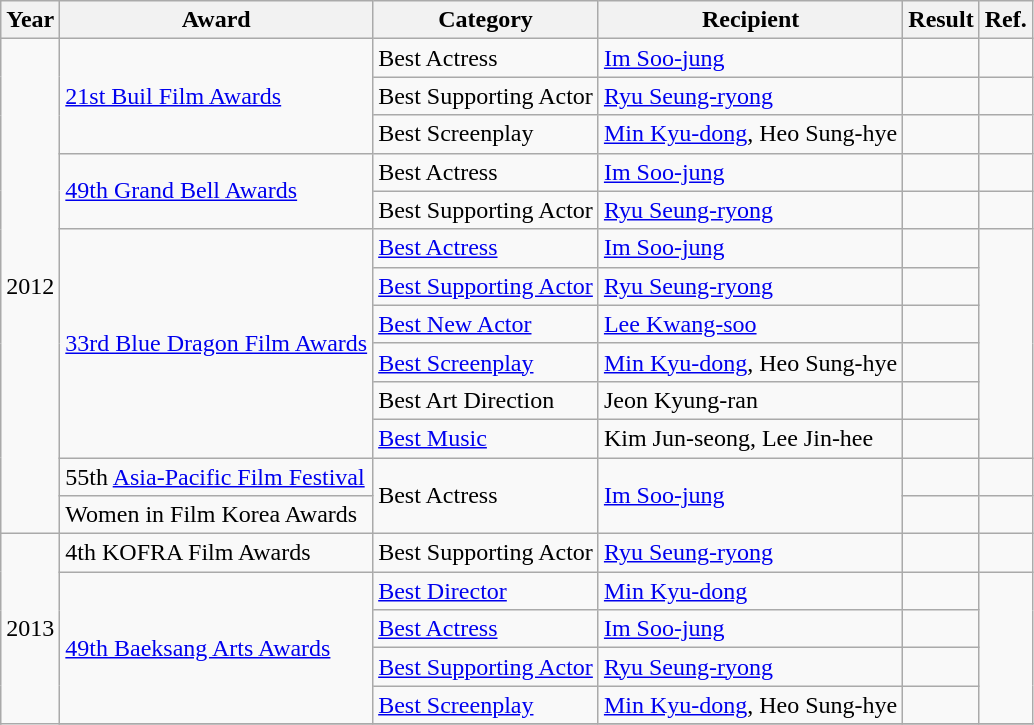<table class="wikitable sortable">
<tr>
<th>Year</th>
<th>Award</th>
<th>Category</th>
<th>Recipient</th>
<th>Result</th>
<th>Ref.</th>
</tr>
<tr>
<td rowspan="13">2012</td>
<td rowspan="3"><a href='#'>21st Buil Film Awards</a></td>
<td>Best Actress</td>
<td><a href='#'>Im Soo-jung</a></td>
<td></td>
<td></td>
</tr>
<tr>
<td>Best Supporting Actor</td>
<td><a href='#'>Ryu Seung-ryong</a></td>
<td></td>
<td></td>
</tr>
<tr>
<td>Best Screenplay</td>
<td><a href='#'>Min Kyu-dong</a>, Heo Sung-hye</td>
<td></td>
<td></td>
</tr>
<tr>
<td rowspan="2"><a href='#'>49th Grand Bell Awards</a></td>
<td>Best Actress</td>
<td><a href='#'>Im Soo-jung</a></td>
<td></td>
<td></td>
</tr>
<tr>
<td>Best Supporting Actor</td>
<td><a href='#'>Ryu Seung-ryong</a></td>
<td></td>
<td></td>
</tr>
<tr>
<td rowspan="6"><a href='#'>33rd Blue Dragon Film Awards</a></td>
<td><a href='#'>Best Actress</a></td>
<td><a href='#'>Im Soo-jung</a></td>
<td></td>
<td rowspan="6"></td>
</tr>
<tr>
<td><a href='#'>Best Supporting Actor</a></td>
<td><a href='#'>Ryu Seung-ryong</a></td>
<td></td>
</tr>
<tr>
<td><a href='#'>Best New Actor</a></td>
<td><a href='#'>Lee Kwang-soo</a></td>
<td></td>
</tr>
<tr>
<td><a href='#'>Best Screenplay</a></td>
<td><a href='#'>Min Kyu-dong</a>, Heo Sung-hye</td>
<td></td>
</tr>
<tr>
<td>Best Art Direction</td>
<td>Jeon Kyung-ran</td>
<td></td>
</tr>
<tr>
<td><a href='#'>Best Music</a></td>
<td>Kim Jun-seong, Lee Jin-hee</td>
<td></td>
</tr>
<tr>
<td>55th <a href='#'>Asia-Pacific Film Festival</a></td>
<td rowspan="2">Best Actress</td>
<td rowspan="2"><a href='#'>Im Soo-jung</a></td>
<td></td>
<td></td>
</tr>
<tr>
<td>Women in Film Korea Awards</td>
<td></td>
<td></td>
</tr>
<tr>
<td rowspan="6">2013</td>
<td>4th KOFRA Film Awards</td>
<td>Best Supporting Actor</td>
<td><a href='#'>Ryu Seung-ryong</a></td>
<td></td>
<td></td>
</tr>
<tr>
<td rowspan="4"><a href='#'>49th Baeksang Arts Awards</a></td>
<td><a href='#'>Best Director</a></td>
<td><a href='#'>Min Kyu-dong</a></td>
<td></td>
<td rowspan="4"></td>
</tr>
<tr>
<td><a href='#'>Best Actress</a></td>
<td><a href='#'>Im Soo-jung</a></td>
<td></td>
</tr>
<tr>
<td><a href='#'>Best Supporting Actor</a></td>
<td><a href='#'>Ryu Seung-ryong</a></td>
<td></td>
</tr>
<tr>
<td><a href='#'>Best Screenplay</a></td>
<td><a href='#'>Min Kyu-dong</a>, Heo Sung-hye</td>
<td></td>
</tr>
<tr>
</tr>
</table>
